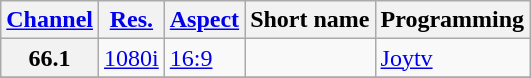<table class="wikitable">
<tr>
<th><a href='#'>Channel</a></th>
<th><a href='#'>Res.</a></th>
<th><a href='#'>Aspect</a></th>
<th>Short name</th>
<th>Programming</th>
</tr>
<tr>
<th scope = "row">66.1</th>
<td><a href='#'>1080i</a></td>
<td><a href='#'>16:9</a></td>
<td></td>
<td><a href='#'>Joytv</a></td>
</tr>
<tr>
</tr>
</table>
